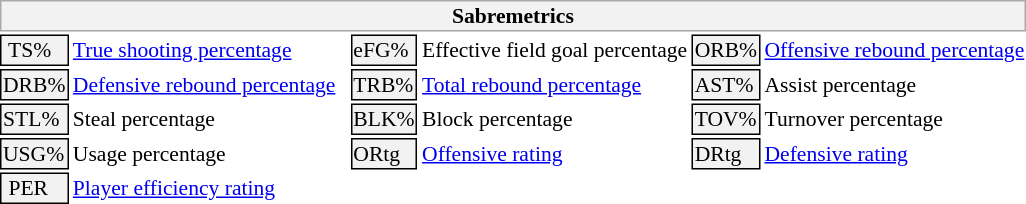<table class="toccolours" style="min-width:40em; font-size: 90%; white-space: nowrap;">
<tr>
<th colspan="6" style="background-color: #F2F2F2; border: 1px solid #AAAAAA;">Sabremetrics</th>
</tr>
<tr>
<td style="background-color: #F2F2F2; border: 1px solid black;"> TS% </td>
<td><a href='#'>True shooting percentage</a></td>
<td style="background-color: #F2F2F2; border: 1px solid black">eFG%</td>
<td>Effective field goal percentage</td>
<td style="background-color: #F2F2F2; border: 1px solid black">ORB%</td>
<td><a href='#'>Offensive rebound percentage</a></td>
</tr>
<tr>
<td style="background-color: #F2F2F2; border: 1px solid black;">DRB%</td>
<td style="padding-right: 8px"><a href='#'>Defensive rebound percentage</a></td>
<td style="background-color: #F2F2F2; border: 1px solid black;">TRB%</td>
<td style="padding-right: 8px"><a href='#'>Total rebound percentage</a></td>
<td style="background-color: #F2F2F2; border: 1px solid black">AST%</td>
<td>Assist percentage</td>
</tr>
<tr>
<td style="background-color: #F2F2F2; border: 1px solid black;">STL%</td>
<td>Steal percentage</td>
<td style="background-color: #F2F2F2; border: 1px solid black">BLK%</td>
<td>Block percentage</td>
<td style="background-color: #F2F2F2; border: 1px solid black">TOV%</td>
<td>Turnover percentage</td>
</tr>
<tr>
<td style="background-color: #F2F2F2; border: 1px solid black;">USG%</td>
<td>Usage percentage</td>
<td style="background-color: #F2F2F2; border: 1px solid black">ORtg</td>
<td><a href='#'>Offensive rating</a></td>
<td style="background-color: #F2F2F2; border: 1px solid black">DRtg</td>
<td><a href='#'>Defensive rating</a></td>
</tr>
<tr>
<td style="background-color: #F2F2F2; border: 1px solid black"> PER </td>
<td><a href='#'>Player efficiency rating</a></td>
</tr>
</table>
